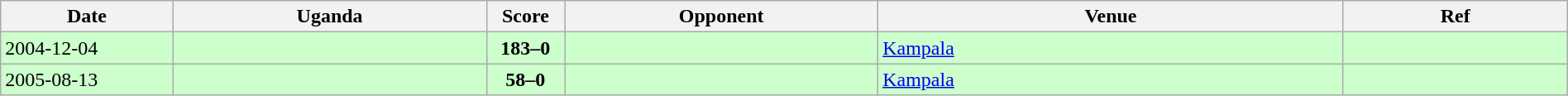<table class="wikitable sortable" style="width:100%">
<tr>
<th style="width:11%">Date</th>
<th style="width:20%">Uganda</th>
<th style="width:5%">Score</th>
<th style="width:20%">Opponent</th>
<th>Venue</th>
<th>Ref</th>
</tr>
<tr bgcolor="#ccffcc">
<td>2004-12-04</td>
<td align=right></td>
<td align="center"><strong>183–0</strong></td>
<td></td>
<td><a href='#'>Kampala</a></td>
<td></td>
</tr>
<tr bgcolor="#ccffcc">
<td>2005-08-13</td>
<td align=right></td>
<td align="center"><strong>58–0</strong></td>
<td></td>
<td><a href='#'>Kampala</a></td>
<td></td>
</tr>
</table>
